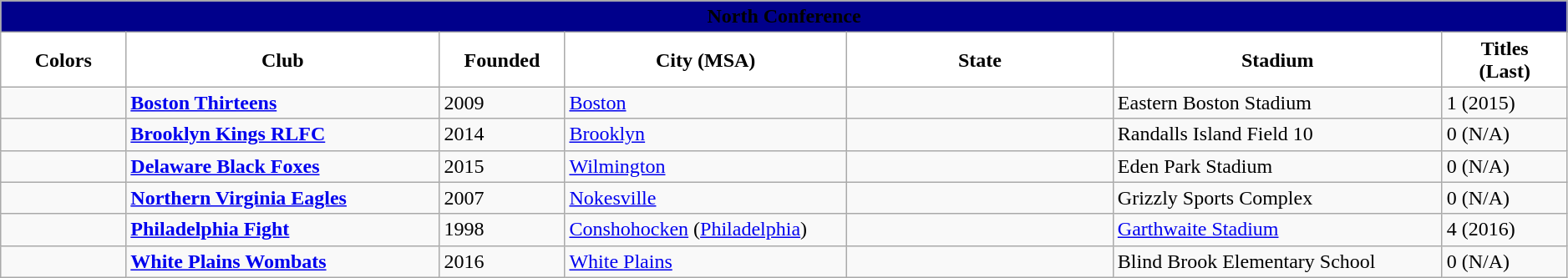<table class="wikitable" style="width: 99%">
<tr>
</tr>
<tr>
<td bgcolor=darkblue align="center" colspan="7"><strong><span>North Conference</span></strong></td>
</tr>
<tr>
<th style="background:white; width:8%">Colors</th>
<th style="background:white; width:20%">Club</th>
<th style="background:white; width:8%">Founded</th>
<th style="background:white; width:18%">City (MSA)</th>
<th style="background:white; width:17%">State</th>
<th style="background:white; width:21%">Stadium</th>
<th style="background:white; width:8%">Titles<br>(Last)</th>
</tr>
<tr>
<td></td>
<td><strong><a href='#'>Boston Thirteens</a></strong></td>
<td>2009</td>
<td><a href='#'>Boston</a></td>
<td></td>
<td>Eastern Boston Stadium</td>
<td>1 (2015)</td>
</tr>
<tr>
<td></td>
<td><strong><a href='#'>Brooklyn Kings RLFC</a></strong></td>
<td>2014</td>
<td><a href='#'>Brooklyn</a></td>
<td></td>
<td>Randalls Island Field 10</td>
<td>0 (N/A)</td>
</tr>
<tr>
<td></td>
<td><strong><a href='#'>Delaware Black Foxes</a></strong></td>
<td>2015</td>
<td><a href='#'>Wilmington</a></td>
<td></td>
<td>Eden Park Stadium</td>
<td>0 (N/A)</td>
</tr>
<tr>
<td></td>
<td><strong><a href='#'>Northern Virginia Eagles</a></strong></td>
<td>2007</td>
<td><a href='#'>Nokesville</a></td>
<td></td>
<td>Grizzly Sports Complex</td>
<td>0 (N/A)</td>
</tr>
<tr>
<td></td>
<td><strong><a href='#'>Philadelphia Fight</a></strong></td>
<td>1998</td>
<td><a href='#'>Conshohocken</a> (<a href='#'>Philadelphia</a>)</td>
<td></td>
<td><a href='#'>Garthwaite Stadium</a></td>
<td>4 (2016)</td>
</tr>
<tr>
<td></td>
<td><strong><a href='#'>White Plains Wombats</a></strong></td>
<td>2016</td>
<td><a href='#'>White Plains</a></td>
<td></td>
<td>Blind Brook Elementary School</td>
<td>0 (N/A)</td>
</tr>
</table>
